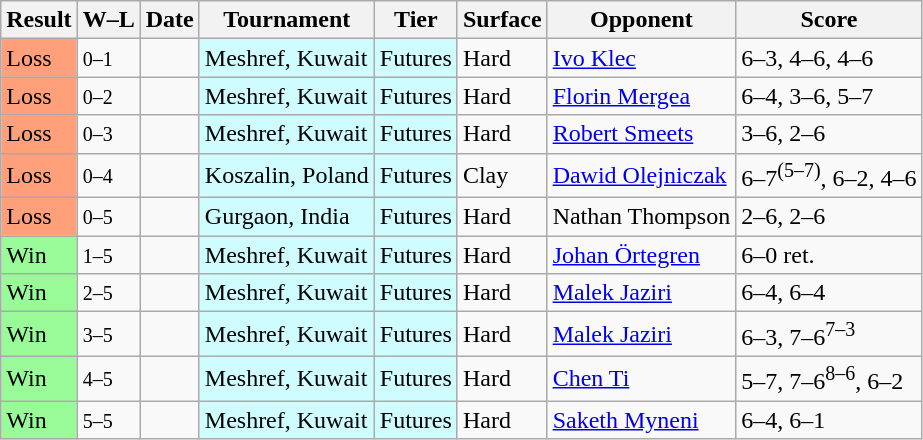<table class="sortable wikitable">
<tr>
<th>Result</th>
<th class="unsortable">W–L</th>
<th>Date</th>
<th>Tournament</th>
<th>Tier</th>
<th>Surface</th>
<th>Opponent</th>
<th class="unsortable">Score</th>
</tr>
<tr>
<td bgcolor=ffa07a>Loss</td>
<td><small>0–1</small></td>
<td></td>
<td bgcolor=cffcff>Meshref, Kuwait</td>
<td bgcolor=cffcff>Futures</td>
<td>Hard</td>
<td> <a href='#'>Ivo Klec</a></td>
<td>6–3, 4–6, 4–6</td>
</tr>
<tr>
<td bgcolor=ffa07a>Loss</td>
<td><small>0–2</small></td>
<td></td>
<td bgcolor=cffcff>Meshref, Kuwait</td>
<td bgcolor=cffcff>Futures</td>
<td>Hard</td>
<td> <a href='#'>Florin Mergea</a></td>
<td>6–4, 3–6, 5–7</td>
</tr>
<tr>
<td bgcolor=ffa07a>Loss</td>
<td><small>0–3</small></td>
<td></td>
<td bgcolor=cffcff>Meshref, Kuwait</td>
<td bgcolor=cffcff>Futures</td>
<td>Hard</td>
<td> <a href='#'>Robert Smeets</a></td>
<td>3–6, 2–6</td>
</tr>
<tr>
<td bgcolor=ffa07a>Loss</td>
<td><small>0–4</small></td>
<td></td>
<td bgcolor=cffcff>Koszalin, Poland</td>
<td bgcolor=cffcff>Futures</td>
<td>Clay</td>
<td> <a href='#'>Dawid Olejniczak</a></td>
<td>6–7<sup>(5–7)</sup>, 6–2, 4–6</td>
</tr>
<tr>
<td bgcolor=ffa07a>Loss</td>
<td><small>0–5</small></td>
<td></td>
<td bgcolor=cffcff>Gurgaon, India</td>
<td bgcolor=cffcff>Futures</td>
<td>Hard</td>
<td> Nathan Thompson</td>
<td>2–6, 2–6</td>
</tr>
<tr>
<td bgcolor=98fb98>Win</td>
<td><small>1–5</small></td>
<td></td>
<td bgcolor=cffcff>Meshref, Kuwait</td>
<td bgcolor=cffcff>Futures</td>
<td>Hard</td>
<td> <a href='#'>Johan Örtegren</a></td>
<td>6–0 ret.</td>
</tr>
<tr>
<td bgcolor=98fb98>Win</td>
<td><small>2–5</small></td>
<td></td>
<td bgcolor=cffcff>Meshref, Kuwait</td>
<td bgcolor=cffcff>Futures</td>
<td>Hard</td>
<td> <a href='#'>Malek Jaziri</a></td>
<td>6–4, 6–4</td>
</tr>
<tr>
<td bgcolor=98fb98>Win</td>
<td><small>3–5</small></td>
<td></td>
<td bgcolor=cffcff>Meshref, Kuwait</td>
<td bgcolor=cffcff>Futures</td>
<td>Hard</td>
<td> <a href='#'>Malek Jaziri</a></td>
<td>6–3, 7–6<sup>7–3</sup></td>
</tr>
<tr>
<td bgcolor=98fb98>Win</td>
<td><small>4–5</small></td>
<td></td>
<td bgcolor=cffcff>Meshref, Kuwait</td>
<td bgcolor=cffcff>Futures</td>
<td>Hard</td>
<td> <a href='#'>Chen Ti</a></td>
<td>5–7, 7–6<sup>8–6</sup>, 6–2</td>
</tr>
<tr>
<td bgcolor=98fb98>Win</td>
<td><small>5–5</small></td>
<td></td>
<td bgcolor=cffcff>Meshref, Kuwait</td>
<td bgcolor=cffcff>Futures</td>
<td>Hard</td>
<td> <a href='#'>Saketh Myneni</a></td>
<td>6–4, 6–1</td>
</tr>
</table>
